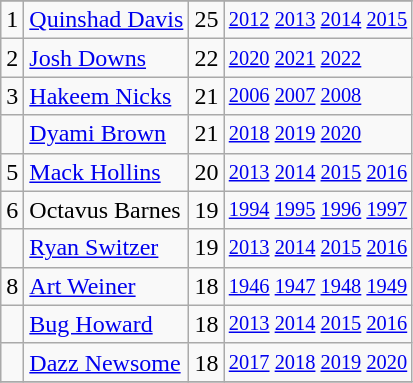<table class="wikitable">
<tr>
</tr>
<tr>
<td>1</td>
<td><a href='#'>Quinshad Davis</a></td>
<td>25</td>
<td style="font-size:85%;"><a href='#'>2012</a> <a href='#'>2013</a> <a href='#'>2014</a> <a href='#'>2015</a></td>
</tr>
<tr>
<td>2</td>
<td><a href='#'>Josh Downs</a></td>
<td>22</td>
<td style="font-size:85%;"><a href='#'>2020</a> <a href='#'>2021</a> <a href='#'>2022</a></td>
</tr>
<tr>
<td>3</td>
<td><a href='#'>Hakeem Nicks</a></td>
<td>21</td>
<td style="font-size:85%;"><a href='#'>2006</a> <a href='#'>2007</a> <a href='#'>2008</a></td>
</tr>
<tr>
<td></td>
<td><a href='#'>Dyami Brown</a></td>
<td>21</td>
<td style="font-size:85%;"><a href='#'>2018</a> <a href='#'>2019</a> <a href='#'>2020</a></td>
</tr>
<tr>
<td>5</td>
<td><a href='#'>Mack Hollins</a></td>
<td>20</td>
<td style="font-size:85%;"><a href='#'>2013</a> <a href='#'>2014</a> <a href='#'>2015</a> <a href='#'>2016</a></td>
</tr>
<tr>
<td>6</td>
<td>Octavus Barnes</td>
<td>19</td>
<td style="font-size:85%;"><a href='#'>1994</a> <a href='#'>1995</a> <a href='#'>1996</a> <a href='#'>1997</a></td>
</tr>
<tr>
<td></td>
<td><a href='#'>Ryan Switzer</a></td>
<td>19</td>
<td style="font-size:85%;"><a href='#'>2013</a> <a href='#'>2014</a> <a href='#'>2015</a> <a href='#'>2016</a></td>
</tr>
<tr>
<td>8</td>
<td><a href='#'>Art Weiner</a></td>
<td>18</td>
<td style="font-size:85%;"><a href='#'>1946</a> <a href='#'>1947</a> <a href='#'>1948</a> <a href='#'>1949</a></td>
</tr>
<tr>
<td></td>
<td><a href='#'>Bug Howard</a></td>
<td>18</td>
<td style="font-size:85%;"><a href='#'>2013</a> <a href='#'>2014</a> <a href='#'>2015</a> <a href='#'>2016</a></td>
</tr>
<tr>
<td></td>
<td><a href='#'>Dazz Newsome</a></td>
<td>18</td>
<td style="font-size:85%;"><a href='#'>2017</a> <a href='#'>2018</a> <a href='#'>2019</a> <a href='#'>2020</a></td>
</tr>
<tr>
</tr>
</table>
